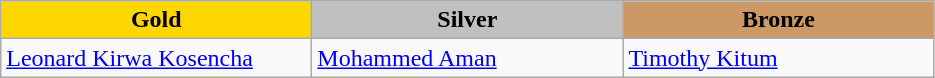<table class="wikitable" style="text-align:left">
<tr align="center">
<td width=200 bgcolor=gold><strong>Gold</strong></td>
<td width=200 bgcolor=silver><strong>Silver</strong></td>
<td width=200 bgcolor=CC9966><strong>Bronze</strong></td>
</tr>
<tr>
<td><a href='#'>Leonard Kirwa Kosencha</a> <br></td>
<td><a href='#'>Mohammed Aman</a> <br></td>
<td><a href='#'>Timothy Kitum</a> <br></td>
</tr>
</table>
